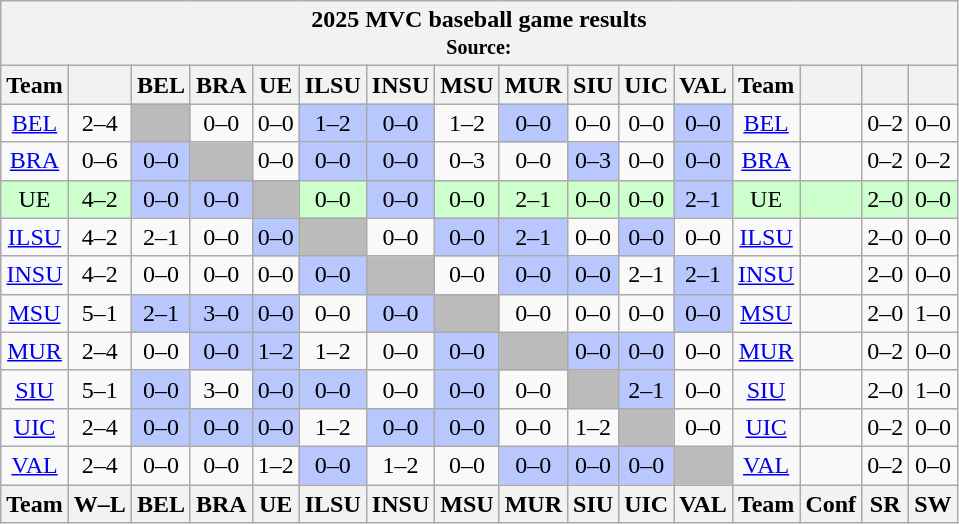<table class="wikitable sortable" style="text-align:center">
<tr>
<th colspan="20">2025 MVC baseball game results<br><small>Source: </small></th>
</tr>
<tr>
<th>Team</th>
<th></th>
<th class=unsortable>BEL</th>
<th class=unsortable>BRA</th>
<th class=unsortable>UE</th>
<th class=unsortable>ILSU</th>
<th class=unsortable>INSU</th>
<th class=unsortable>MSU</th>
<th class=unsortable>MUR</th>
<th class=unsortable>SIU</th>
<th class=unsortable>UIC</th>
<th class=unsortable>VAL</th>
<th>Team</th>
<th></th>
<th></th>
<th></th>
</tr>
<tr>
<td><a href='#'>BEL</a></td>
<td>2–4</td>
<td style="background-color:#BBBBBB"></td>
<td>0–0</td>
<td>0–0</td>
<td style="background-color:#B8C8FF">1–2</td>
<td style="background-color:#B8C8FF">0–0</td>
<td>1–2</td>
<td style="background-color:#B8C8FF">0–0</td>
<td>0–0</td>
<td>0–0</td>
<td style="background-color:#B8C8FF">0–0</td>
<td><a href='#'>BEL</a></td>
<td></td>
<td>0–2</td>
<td>0–0</td>
</tr>
<tr>
<td><a href='#'>BRA</a></td>
<td>0–6</td>
<td style="background-color:#B8C8FF">0–0</td>
<td style="background-color:#BBBBBB"></td>
<td>0–0</td>
<td style="background-color:#B8C8FF">0–0</td>
<td style="background-color:#B8C8FF">0–0</td>
<td>0–3</td>
<td>0–0</td>
<td style="background-color:#B8C8FF">0–3</td>
<td>0–0</td>
<td style="background-color:#B8C8FF">0–0</td>
<td><a href='#'>BRA</a></td>
<td></td>
<td>0–2</td>
<td>0–2</td>
</tr>
<tr style="background-color:#CCFFCC">
<td>UE</td>
<td>4–2</td>
<td style="background-color:#B8C8FF">0–0</td>
<td style="background-color:#B8C8FF">0–0</td>
<td style="background-color:#BBBBBB"></td>
<td>0–0</td>
<td style="background-color:#B8C8FF">0–0</td>
<td>0–0</td>
<td>2–1</td>
<td>0–0</td>
<td>0–0</td>
<td style="background-color:#B8C8FF">2–1</td>
<td>UE</td>
<td></td>
<td>2–0</td>
<td>0–0</td>
</tr>
<tr>
<td><a href='#'>ILSU</a></td>
<td>4–2</td>
<td>2–1</td>
<td>0–0</td>
<td style="background-color:#B8C8FF">0–0</td>
<td style="background-color:#BBBBBB"></td>
<td>0–0</td>
<td style="background-color:#B8C8FF">0–0</td>
<td style="background-color:#B8C8FF">2–1</td>
<td>0–0</td>
<td style="background-color:#B8C8FF">0–0</td>
<td>0–0</td>
<td><a href='#'>ILSU</a></td>
<td></td>
<td>2–0</td>
<td>0–0</td>
</tr>
<tr>
<td><a href='#'>INSU</a></td>
<td>4–2</td>
<td>0–0</td>
<td>0–0</td>
<td>0–0</td>
<td style="background-color:#B8C8FF">0–0</td>
<td style="background-color:#BBBBBB"></td>
<td>0–0</td>
<td style="background-color:#B8C8FF">0–0</td>
<td style="background-color:#B8C8FF">0–0</td>
<td>2–1</td>
<td style="background-color:#B8C8FF">2–1</td>
<td><a href='#'>INSU</a></td>
<td></td>
<td>2–0</td>
<td>0–0</td>
</tr>
<tr>
<td><a href='#'>MSU</a></td>
<td>5–1</td>
<td style="background-color:#B8C8FF">2–1</td>
<td style="background-color:#B8C8FF">3–0</td>
<td style="background-color:#B8C8FF">0–0</td>
<td>0–0</td>
<td style="background-color:#B8C8FF">0–0</td>
<td style="background-color:#BBBBBB"></td>
<td>0–0</td>
<td>0–0</td>
<td>0–0</td>
<td style="background-color:#B8C8FF">0–0</td>
<td><a href='#'>MSU</a></td>
<td></td>
<td>2–0</td>
<td>1–0</td>
</tr>
<tr>
<td><a href='#'>MUR</a></td>
<td>2–4</td>
<td>0–0</td>
<td style="background-color:#B8C8FF">0–0</td>
<td style="background-color:#B8C8FF">1–2</td>
<td>1–2</td>
<td>0–0</td>
<td style="background-color:#B8C8FF">0–0</td>
<td style="background-color:#BBBBBB"></td>
<td style="background-color:#B8C8FF">0–0</td>
<td style="background-color:#B8C8FF">0–0</td>
<td>0–0</td>
<td><a href='#'>MUR</a></td>
<td></td>
<td>0–2</td>
<td>0–0</td>
</tr>
<tr>
<td><a href='#'>SIU</a></td>
<td>5–1</td>
<td style="background-color:#B8C8FF">0–0</td>
<td>3–0</td>
<td style="background-color:#B8C8FF">0–0</td>
<td style="background-color:#B8C8FF">0–0</td>
<td>0–0</td>
<td style="background-color:#B8C8FF">0–0</td>
<td>0–0</td>
<td style="background-color:#BBBBBB"></td>
<td style="background-color:#B8C8FF">2–1</td>
<td>0–0</td>
<td><a href='#'>SIU</a></td>
<td></td>
<td>2–0</td>
<td>1–0</td>
</tr>
<tr>
<td><a href='#'>UIC</a></td>
<td>2–4</td>
<td style="background-color:#B8C8FF">0–0</td>
<td style="background-color:#B8C8FF">0–0</td>
<td style="background-color:#B8C8FF">0–0</td>
<td>1–2</td>
<td style="background-color:#B8C8FF">0–0</td>
<td style="background-color:#B8C8FF">0–0</td>
<td>0–0</td>
<td>1–2</td>
<td style="background-color:#BBBBBB"></td>
<td>0–0</td>
<td><a href='#'>UIC</a></td>
<td></td>
<td>0–2</td>
<td>0–0</td>
</tr>
<tr>
<td><a href='#'>VAL</a></td>
<td>2–4</td>
<td>0–0</td>
<td>0–0</td>
<td>1–2</td>
<td style="background-color:#B8C8FF">0–0</td>
<td>1–2</td>
<td>0–0</td>
<td style="background-color:#B8C8FF">0–0</td>
<td style="background-color:#B8C8FF">0–0</td>
<td style="background-color:#B8C8FF">0–0</td>
<td style="background-color:#BBBBBB"></td>
<td><a href='#'>VAL</a></td>
<td></td>
<td>0–2</td>
<td>0–0</td>
</tr>
<tr>
<th>Team</th>
<th>W–L</th>
<th>BEL</th>
<th>BRA</th>
<th>UE</th>
<th>ILSU</th>
<th>INSU</th>
<th>MSU</th>
<th>MUR</th>
<th>SIU</th>
<th>UIC</th>
<th>VAL</th>
<th>Team</th>
<th>Conf</th>
<th>SR</th>
<th>SW</th>
</tr>
</table>
